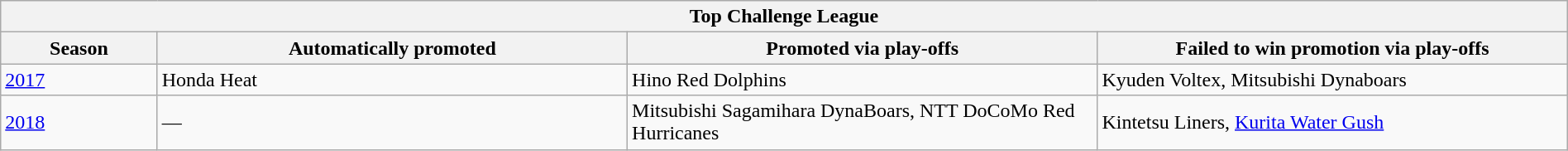<table class="wikitable" style="text-align:left; width:100%">
<tr>
<th colspan="100%">Top Challenge League</th>
</tr>
<tr>
<th style="width:10%;">Season</th>
<th style="width:30%;">Automatically promoted</th>
<th style="width:30%;">Promoted via play-offs</th>
<th style="width:30%;">Failed to win promotion via play-offs</th>
</tr>
<tr>
<td><a href='#'>2017</a></td>
<td>Honda Heat</td>
<td>Hino Red Dolphins</td>
<td>Kyuden Voltex, Mitsubishi Dynaboars</td>
</tr>
<tr>
<td><a href='#'>2018</a></td>
<td>—</td>
<td>Mitsubishi Sagamihara DynaBoars, NTT DoCoMo Red Hurricanes</td>
<td>Kintetsu Liners, <a href='#'>Kurita Water Gush</a></td>
</tr>
</table>
